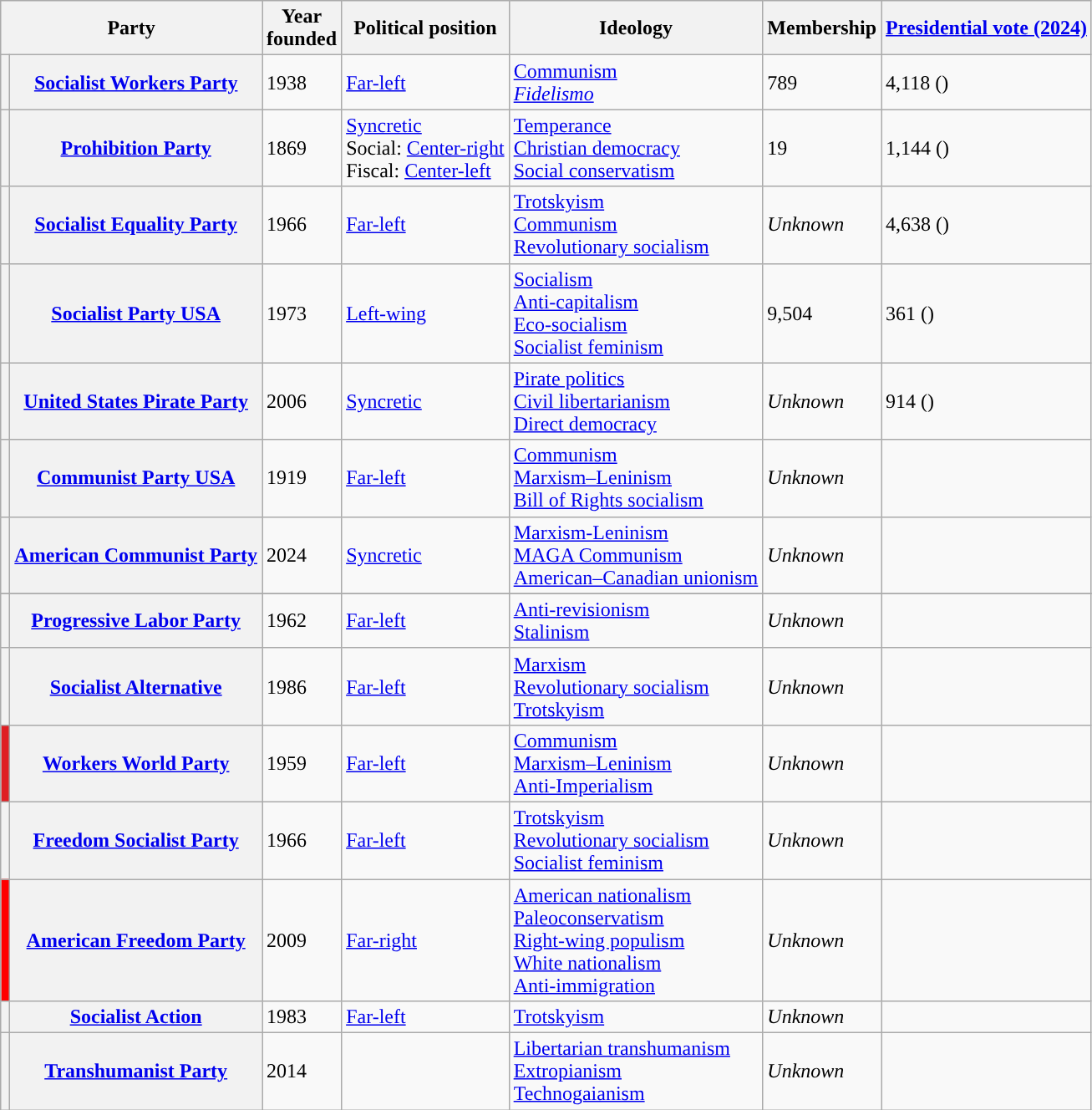<table class="wikitable sortable plainrowheaders">
<tr>
<th scope="col" colspan="2">Party</th>
<th scope="col">Year<br>founded</th>
<th>Political position</th>
<th scope="col">Ideology</th>
<th scope="col">Membership</th>
<th scope="col" data-sort-type="number"><a href='#'>Presidential vote (2024)</a></th>
</tr>
<tr>
<th style="background-color:"></th>
<th><a href='#'>Socialist Workers Party</a></th>
<td>1938</td>
<td><a href='#'>Far-left</a></td>
<td><a href='#'>Communism</a><br><em><a href='#'>Fidelismo</a></em></td>
<td>789</td>
<td>4,118 ()</td>
</tr>
<tr>
<th style="background-color:"></th>
<th><a href='#'>Prohibition Party</a></th>
<td>1869</td>
<td><a href='#'>Syncretic</a><br>Social: <a href='#'>Center-right</a><br>Fiscal: <a href='#'>Center-left</a></td>
<td><a href='#'>Temperance</a><br><a href='#'>Christian democracy</a><br><a href='#'>Social conservatism</a></td>
<td>19</td>
<td>1,144 ()</td>
</tr>
<tr>
<th style="background-color:"></th>
<th><a href='#'>Socialist Equality Party</a></th>
<td>1966</td>
<td><a href='#'>Far-left</a></td>
<td><a href='#'>Trotskyism</a><br><a href='#'>Communism</a><br><a href='#'>Revolutionary socialism</a></td>
<td><em>Unknown</em></td>
<td>4,638 ()</td>
</tr>
<tr>
<th style="background-color:"></th>
<th><a href='#'>Socialist Party USA</a></th>
<td>1973</td>
<td><a href='#'>Left-wing</a></td>
<td><a href='#'>Socialism</a><br><a href='#'>Anti-capitalism</a><br><a href='#'>Eco-socialism</a><br><a href='#'>Socialist feminism</a></td>
<td>9,504</td>
<td>361 ()</td>
</tr>
<tr>
<th style="background-color:"></th>
<th><a href='#'>United States Pirate Party</a></th>
<td>2006</td>
<td><a href='#'>Syncretic</a></td>
<td><a href='#'>Pirate politics</a><br><a href='#'>Civil libertarianism</a><br><a href='#'>Direct democracy</a></td>
<td><em>Unknown</em></td>
<td>914 ()</td>
</tr>
<tr>
<th style="background-color:"></th>
<th><a href='#'>Communist Party USA</a></th>
<td>1919</td>
<td><a href='#'>Far-left</a></td>
<td><a href='#'>Communism</a><br><a href='#'>Marxism–Leninism</a><br><a href='#'>Bill of Rights socialism</a></td>
<td><em>Unknown</em></td>
<td></td>
</tr>
<tr>
<th style="background-color:"></th>
<th><a href='#'>American Communist Party</a></th>
<td>2024</td>
<td><a href='#'>Syncretic</a></td>
<td><a href='#'>Marxism-Leninism</a><br><a href='#'>MAGA Communism</a><br><a href='#'>American–Canadian unionism</a></td>
<td><em>Unknown</em></td>
<td></td>
</tr>
<tr>
</tr>
<tr>
<th style="background-color:"></th>
<th><a href='#'>Progressive Labor Party</a></th>
<td>1962</td>
<td><a href='#'>Far-left</a></td>
<td><a href='#'>Anti-revisionism</a><br><a href='#'>Stalinism</a></td>
<td><em>Unknown</em></td>
<td></td>
</tr>
<tr>
<th style="background-color:"></th>
<th><a href='#'>Socialist Alternative</a></th>
<td>1986</td>
<td><a href='#'>Far-left</a></td>
<td><a href='#'>Marxism</a><br><a href='#'>Revolutionary socialism</a><br><a href='#'>Trotskyism</a></td>
<td><em>Unknown</em></td>
<td></td>
</tr>
<tr>
<th style="background-color:#df1e23"></th>
<th><a href='#'>Workers World Party</a></th>
<td>1959</td>
<td><a href='#'>Far-left</a></td>
<td><a href='#'>Communism</a><br><a href='#'>Marxism–Leninism</a><br><a href='#'>Anti-Imperialism</a></td>
<td><em>Unknown</em></td>
<td></td>
</tr>
<tr>
<th style="background-color:"></th>
<th><a href='#'>Freedom Socialist Party</a></th>
<td>1966</td>
<td><a href='#'>Far-left</a></td>
<td><a href='#'>Trotskyism</a><br><a href='#'>Revolutionary socialism</a><br><a href='#'>Socialist feminism</a></td>
<td><em>Unknown</em></td>
<td></td>
</tr>
<tr>
<th style="background-color:#FF0000"></th>
<th><a href='#'>American Freedom Party</a></th>
<td>2009</td>
<td><a href='#'>Far-right</a></td>
<td><a href='#'>American nationalism</a><br><a href='#'>Paleoconservatism</a><br><a href='#'>Right-wing populism</a><br><a href='#'>White nationalism</a><br><a href='#'>Anti-immigration</a></td>
<td><em>Unknown</em></td>
<td></td>
</tr>
<tr>
<th style="background-color:"></th>
<th><a href='#'>Socialist Action</a></th>
<td>1983</td>
<td><a href='#'>Far-left</a></td>
<td><a href='#'>Trotskyism</a></td>
<td><em>Unknown</em></td>
<td></td>
</tr>
<tr>
<th style="background-color:"></th>
<th><a href='#'>Transhumanist Party</a></th>
<td>2014</td>
<td></td>
<td><a href='#'>Libertarian transhumanism</a><br><a href='#'>Extropianism</a><br><a href='#'>Technogaianism</a></td>
<td><em>Unknown</em></td>
<td></td>
</tr>
</table>
